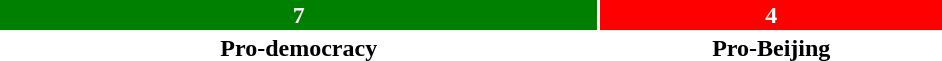<table style="width:50%; text-align:center;">
<tr style="color:white;">
<td style="background:green; width:63.63%;"><strong>7</strong></td>
<td style="background:red; width:36.37%;"><strong>4</strong></td>
</tr>
<tr>
<td><span><strong>Pro-democracy</strong></span></td>
<td><span><strong>Pro-Beijing</strong></span></td>
</tr>
</table>
